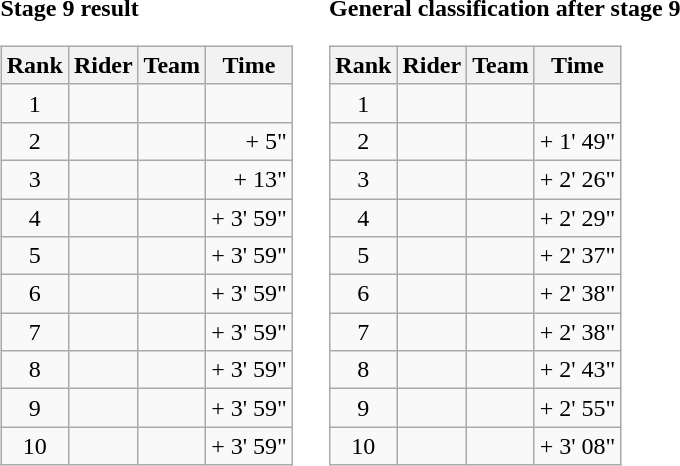<table>
<tr>
<td><strong>Stage 9 result</strong><br><table class="wikitable">
<tr>
<th scope="col">Rank</th>
<th scope="col">Rider</th>
<th scope="col">Team</th>
<th scope="col">Time</th>
</tr>
<tr>
<td style="text-align:center;">1</td>
<td></td>
<td></td>
<td style="text-align:right;"></td>
</tr>
<tr>
<td style="text-align:center;">2</td>
<td></td>
<td></td>
<td style="text-align:right;">+ 5"</td>
</tr>
<tr>
<td style="text-align:center;">3</td>
<td></td>
<td></td>
<td style="text-align:right;">+ 13"</td>
</tr>
<tr>
<td style="text-align:center;">4</td>
<td> </td>
<td></td>
<td style="text-align:right;">+ 3' 59"</td>
</tr>
<tr>
<td style="text-align:center;">5</td>
<td></td>
<td></td>
<td style="text-align:right;">+ 3' 59"</td>
</tr>
<tr>
<td style="text-align:center;">6</td>
<td></td>
<td></td>
<td style="text-align:right;">+ 3' 59"</td>
</tr>
<tr>
<td style="text-align:center;">7</td>
<td></td>
<td></td>
<td style="text-align:right;">+ 3' 59"</td>
</tr>
<tr>
<td style="text-align:center;">8</td>
<td></td>
<td></td>
<td style="text-align:right;">+ 3' 59"</td>
</tr>
<tr>
<td style="text-align:center;">9</td>
<td></td>
<td></td>
<td style="text-align:right;">+ 3' 59"</td>
</tr>
<tr>
<td style="text-align:center;">10</td>
<td></td>
<td></td>
<td style="text-align:right;">+ 3' 59"</td>
</tr>
</table>
</td>
<td></td>
<td><strong>General classification after stage 9</strong><br><table class="wikitable">
<tr>
<th scope="col">Rank</th>
<th scope="col">Rider</th>
<th scope="col">Team</th>
<th scope="col">Time</th>
</tr>
<tr>
<td style="text-align:center;">1</td>
<td>  </td>
<td></td>
<td style="text-align:right;"></td>
</tr>
<tr>
<td style="text-align:center;">2</td>
<td></td>
<td></td>
<td style="text-align:right;">+ 1' 49"</td>
</tr>
<tr>
<td style="text-align:center;">3</td>
<td></td>
<td></td>
<td style="text-align:right;">+ 2' 26"</td>
</tr>
<tr>
<td style="text-align:center;">4</td>
<td></td>
<td></td>
<td style="text-align:right;">+ 2' 29"</td>
</tr>
<tr>
<td style="text-align:center;">5</td>
<td></td>
<td></td>
<td style="text-align:right;">+ 2' 37"</td>
</tr>
<tr>
<td style="text-align:center;">6</td>
<td></td>
<td></td>
<td style="text-align:right;">+ 2' 38"</td>
</tr>
<tr>
<td style="text-align:center;">7</td>
<td></td>
<td></td>
<td style="text-align:right;">+ 2' 38"</td>
</tr>
<tr>
<td style="text-align:center;">8</td>
<td></td>
<td></td>
<td style="text-align:right;">+ 2' 43"</td>
</tr>
<tr>
<td style="text-align:center;">9</td>
<td> </td>
<td></td>
<td style="text-align:right;">+ 2' 55"</td>
</tr>
<tr>
<td style="text-align:center;">10</td>
<td></td>
<td></td>
<td style="text-align:right;">+ 3' 08"</td>
</tr>
</table>
</td>
</tr>
</table>
